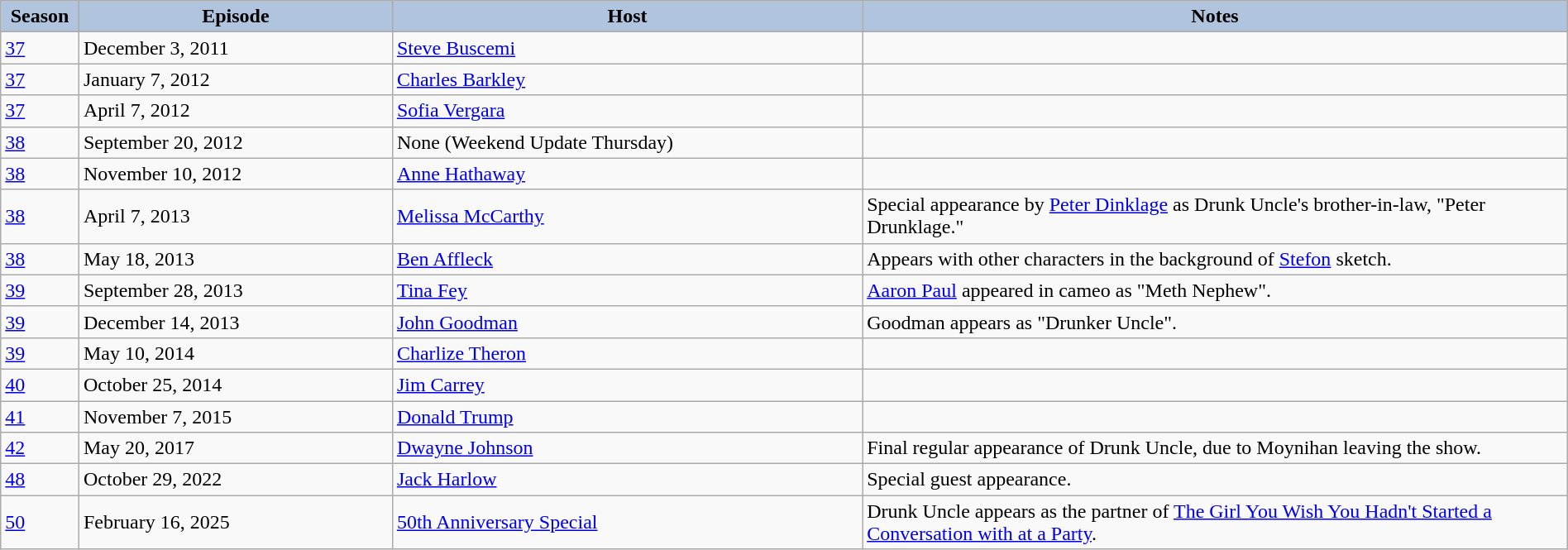<table class="wikitable" style="width:100%;">
<tr>
<th style="background:#B0C4DE;" width="5%">Season</th>
<th style="background:#B0C4DE;" width="20%">Episode</th>
<th style="background:#B0C4DE;" width="30%">Host</th>
<th style="background:#B0C4DE;" width="45%">Notes</th>
</tr>
<tr>
<td><a href='#'>37</a></td>
<td>December 3, 2011</td>
<td><a href='#'>Steve Buscemi</a></td>
<td></td>
</tr>
<tr>
<td><a href='#'>37</a></td>
<td>January 7, 2012</td>
<td><a href='#'>Charles Barkley</a></td>
<td></td>
</tr>
<tr>
<td><a href='#'>37</a></td>
<td>April 7, 2012</td>
<td><a href='#'>Sofia Vergara</a></td>
<td></td>
</tr>
<tr>
<td><a href='#'>38</a></td>
<td>September 20, 2012</td>
<td>None (Weekend Update Thursday)</td>
<td></td>
</tr>
<tr>
<td><a href='#'>38</a></td>
<td>November 10, 2012</td>
<td><a href='#'>Anne Hathaway</a></td>
<td></td>
</tr>
<tr>
<td><a href='#'>38</a></td>
<td>April 7, 2013</td>
<td><a href='#'>Melissa McCarthy</a></td>
<td>Special appearance by <a href='#'>Peter Dinklage</a> as Drunk Uncle's brother-in-law, "Peter Drunklage."</td>
</tr>
<tr>
<td><a href='#'>38</a></td>
<td>May 18, 2013</td>
<td><a href='#'>Ben Affleck</a></td>
<td>Appears with other characters in the background of <a href='#'>Stefon</a> sketch.</td>
</tr>
<tr>
<td><a href='#'>39</a></td>
<td>September 28, 2013</td>
<td><a href='#'>Tina Fey</a></td>
<td><a href='#'>Aaron Paul</a> appeared in cameo as "Meth Nephew".</td>
</tr>
<tr>
<td><a href='#'>39</a></td>
<td>December 14, 2013</td>
<td><a href='#'>John Goodman</a></td>
<td>Goodman appears as "Drunker Uncle".</td>
</tr>
<tr>
<td><a href='#'>39</a></td>
<td>May 10, 2014</td>
<td><a href='#'>Charlize Theron</a></td>
<td></td>
</tr>
<tr>
<td><a href='#'>40</a></td>
<td>October 25, 2014</td>
<td><a href='#'>Jim Carrey</a></td>
<td></td>
</tr>
<tr>
<td><a href='#'>41</a></td>
<td>November 7, 2015</td>
<td><a href='#'>Donald Trump</a></td>
<td></td>
</tr>
<tr>
<td><a href='#'>42</a></td>
<td>May 20, 2017</td>
<td><a href='#'>Dwayne Johnson</a></td>
<td>Final regular appearance of Drunk Uncle, due to Moynihan leaving the show.</td>
</tr>
<tr>
<td><a href='#'>48</a></td>
<td>October 29, 2022</td>
<td><a href='#'>Jack Harlow</a></td>
<td>Special guest appearance.</td>
</tr>
<tr>
<td><a href='#'>50</a></td>
<td>February 16, 2025</td>
<td><a href='#'>50th Anniversary Special</a></td>
<td>Drunk Uncle appears as the partner of <a href='#'>The Girl You Wish You Hadn't Started a Conversation with at a Party</a>.</td>
</tr>
</table>
